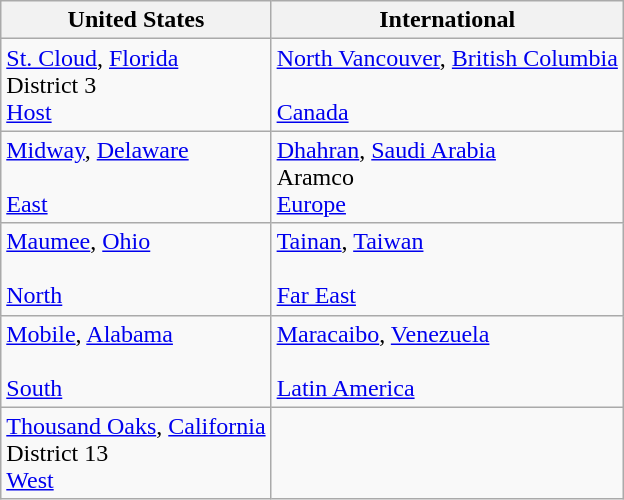<table class="wikitable">
<tr>
<th>United States</th>
<th>International</th>
</tr>
<tr>
<td> <a href='#'>St. Cloud</a>, <a href='#'>Florida</a><br>District 3<br><a href='#'>Host</a></td>
<td> <a href='#'>North Vancouver</a>, <a href='#'>British Columbia</a><br><br><a href='#'>Canada</a></td>
</tr>
<tr>
<td> <a href='#'>Midway</a>, <a href='#'>Delaware</a><br><br><a href='#'>East</a></td>
<td> <a href='#'>Dhahran</a>, <a href='#'>Saudi Arabia</a><br>Aramco<br><a href='#'>Europe</a></td>
</tr>
<tr>
<td> <a href='#'>Maumee</a>, <a href='#'>Ohio</a><br><br><a href='#'>North</a></td>
<td> <a href='#'>Tainan</a>, <a href='#'>Taiwan</a><br><br><a href='#'>Far East</a></td>
</tr>
<tr>
<td> <a href='#'>Mobile</a>, <a href='#'>Alabama</a><br><br><a href='#'>South</a></td>
<td> <a href='#'>Maracaibo</a>, <a href='#'>Venezuela</a><br> <br><a href='#'>Latin America</a></td>
</tr>
<tr>
<td> <a href='#'>Thousand Oaks</a>, <a href='#'>California</a><br>District 13<br><a href='#'>West</a></td>
<td></td>
</tr>
</table>
